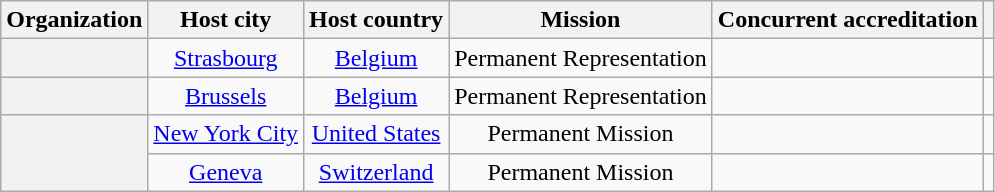<table class="wikitable plainrowheaders" style="text-align:center;">
<tr>
<th scope="col">Organization</th>
<th scope="col">Host city</th>
<th scope="col">Host country</th>
<th scope="col">Mission</th>
<th scope="col">Concurrent accreditation</th>
<th scope="col"></th>
</tr>
<tr>
<th scope="row"></th>
<td><a href='#'>Strasbourg</a></td>
<td><a href='#'>Belgium</a></td>
<td>Permanent Representation</td>
<td></td>
<td></td>
</tr>
<tr>
<th scope="row"></th>
<td><a href='#'>Brussels</a></td>
<td><a href='#'>Belgium</a></td>
<td>Permanent Representation</td>
<td></td>
<td></td>
</tr>
<tr>
<th scope="row" rowspan="2"></th>
<td><a href='#'>New York City</a></td>
<td><a href='#'>United States</a></td>
<td>Permanent Mission</td>
<td></td>
<td></td>
</tr>
<tr>
<td><a href='#'>Geneva</a></td>
<td><a href='#'>Switzerland</a></td>
<td>Permanent Mission</td>
<td></td>
<td></td>
</tr>
</table>
